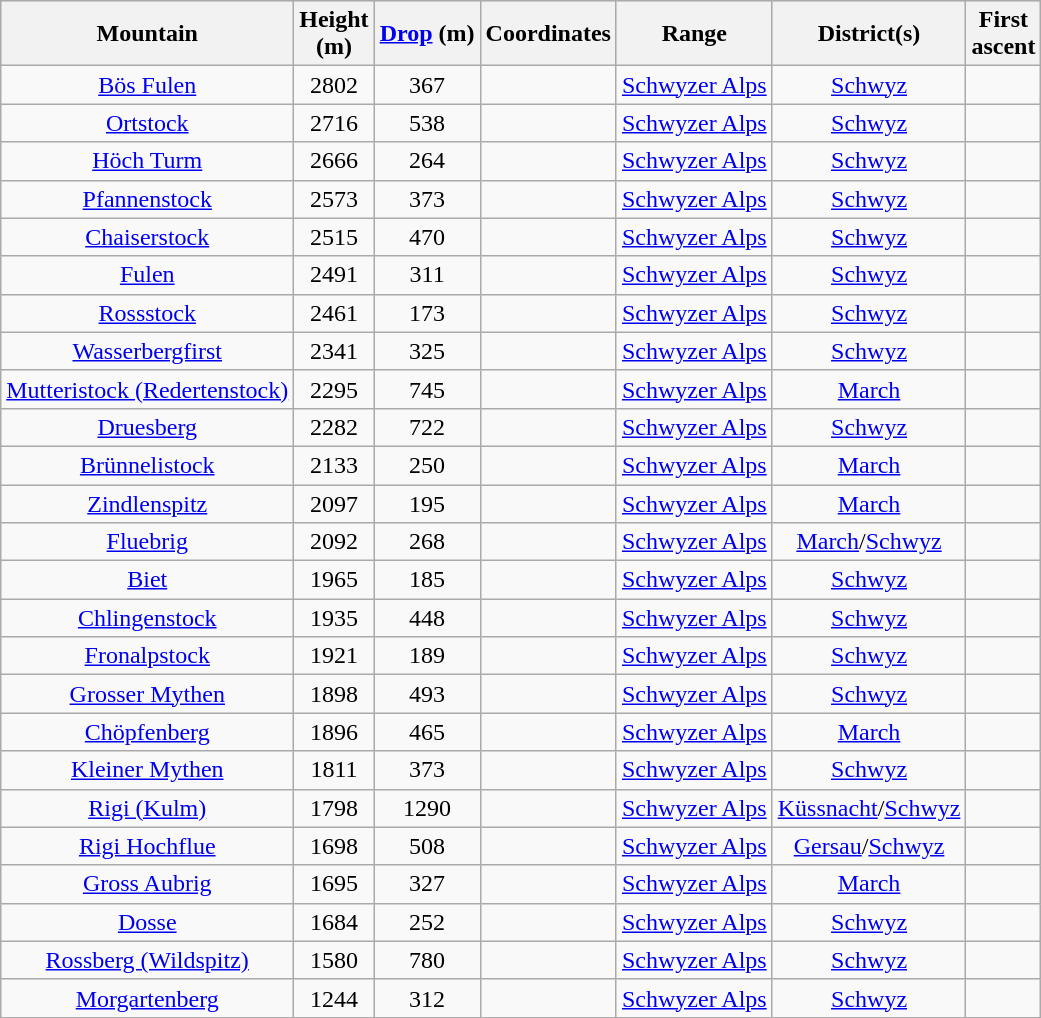<table class="wikitable sortable" style="text-align: center; background-color:#F9F9F9; font-size: 100%;">
<tr bgcolor="#dddddd">
<th>Mountain</th>
<th>Height<br>(m) </th>
<th><a href='#'>Drop</a> (m)</th>
<th>Coordinates</th>
<th>Range</th>
<th>District(s)</th>
<th>First<br>ascent</th>
</tr>
<tr>
<td><a href='#'>Bös Fulen</a></td>
<td>2802</td>
<td>367</td>
<td></td>
<td><a href='#'>Schwyzer Alps</a></td>
<td><a href='#'>Schwyz</a></td>
<td></td>
</tr>
<tr>
<td><a href='#'>Ortstock</a></td>
<td>2716</td>
<td>538</td>
<td></td>
<td><a href='#'>Schwyzer Alps</a></td>
<td><a href='#'>Schwyz</a></td>
<td></td>
</tr>
<tr>
<td><a href='#'>Höch Turm</a></td>
<td>2666</td>
<td>264</td>
<td></td>
<td><a href='#'>Schwyzer Alps</a></td>
<td><a href='#'>Schwyz</a></td>
<td></td>
</tr>
<tr>
<td><a href='#'>Pfannenstock</a></td>
<td>2573</td>
<td>373</td>
<td></td>
<td><a href='#'>Schwyzer Alps</a></td>
<td><a href='#'>Schwyz</a></td>
<td></td>
</tr>
<tr>
<td><a href='#'>Chaiserstock</a></td>
<td>2515</td>
<td>470</td>
<td></td>
<td><a href='#'>Schwyzer Alps</a></td>
<td><a href='#'>Schwyz</a></td>
<td></td>
</tr>
<tr>
<td><a href='#'>Fulen</a></td>
<td>2491</td>
<td>311</td>
<td></td>
<td><a href='#'>Schwyzer Alps</a></td>
<td><a href='#'>Schwyz</a></td>
<td></td>
</tr>
<tr>
<td><a href='#'>Rossstock</a></td>
<td>2461</td>
<td>173</td>
<td></td>
<td><a href='#'>Schwyzer Alps</a></td>
<td><a href='#'>Schwyz</a></td>
<td></td>
</tr>
<tr>
<td><a href='#'>Wasserbergfirst</a></td>
<td>2341</td>
<td>325</td>
<td></td>
<td><a href='#'>Schwyzer Alps</a></td>
<td><a href='#'>Schwyz</a></td>
<td></td>
</tr>
<tr>
<td><a href='#'>Mutteristock (Redertenstock)</a></td>
<td>2295</td>
<td>745</td>
<td></td>
<td><a href='#'>Schwyzer Alps</a></td>
<td><a href='#'>March</a></td>
<td></td>
</tr>
<tr>
<td><a href='#'>Druesberg</a></td>
<td>2282</td>
<td>722</td>
<td></td>
<td><a href='#'>Schwyzer Alps</a></td>
<td><a href='#'>Schwyz</a></td>
<td></td>
</tr>
<tr>
<td><a href='#'>Brünnelistock</a></td>
<td>2133</td>
<td>250</td>
<td></td>
<td><a href='#'>Schwyzer Alps</a></td>
<td><a href='#'>March</a></td>
<td></td>
</tr>
<tr>
<td><a href='#'>Zindlenspitz</a></td>
<td>2097</td>
<td>195</td>
<td></td>
<td><a href='#'>Schwyzer Alps</a></td>
<td><a href='#'>March</a></td>
<td></td>
</tr>
<tr>
<td><a href='#'>Fluebrig</a></td>
<td>2092</td>
<td>268</td>
<td></td>
<td><a href='#'>Schwyzer Alps</a></td>
<td><a href='#'>March</a>/<a href='#'>Schwyz</a></td>
<td></td>
</tr>
<tr>
<td><a href='#'>Biet</a></td>
<td>1965</td>
<td>185</td>
<td></td>
<td><a href='#'>Schwyzer Alps</a></td>
<td><a href='#'>Schwyz</a></td>
<td></td>
</tr>
<tr>
<td><a href='#'>Chlingenstock</a></td>
<td>1935</td>
<td>448</td>
<td></td>
<td><a href='#'>Schwyzer Alps</a></td>
<td><a href='#'>Schwyz</a></td>
<td></td>
</tr>
<tr>
<td><a href='#'>Fronalpstock</a></td>
<td>1921</td>
<td>189</td>
<td></td>
<td><a href='#'>Schwyzer Alps</a></td>
<td><a href='#'>Schwyz</a></td>
<td></td>
</tr>
<tr>
<td><a href='#'>Grosser Mythen</a></td>
<td>1898</td>
<td>493</td>
<td></td>
<td><a href='#'>Schwyzer Alps</a></td>
<td><a href='#'>Schwyz</a></td>
<td></td>
</tr>
<tr>
<td><a href='#'>Chöpfenberg</a></td>
<td>1896</td>
<td>465</td>
<td></td>
<td><a href='#'>Schwyzer Alps</a></td>
<td><a href='#'>March</a></td>
<td></td>
</tr>
<tr>
<td><a href='#'>Kleiner Mythen</a></td>
<td>1811</td>
<td>373</td>
<td></td>
<td><a href='#'>Schwyzer Alps</a></td>
<td><a href='#'>Schwyz</a></td>
<td></td>
</tr>
<tr>
<td><a href='#'>Rigi (Kulm)</a></td>
<td>1798</td>
<td>1290</td>
<td></td>
<td><a href='#'>Schwyzer Alps</a></td>
<td><a href='#'>Küssnacht</a>/<a href='#'>Schwyz</a></td>
<td></td>
</tr>
<tr>
<td><a href='#'>Rigi Hochflue</a></td>
<td>1698</td>
<td>508</td>
<td></td>
<td><a href='#'>Schwyzer Alps</a></td>
<td><a href='#'>Gersau</a>/<a href='#'>Schwyz</a></td>
<td></td>
</tr>
<tr>
<td><a href='#'>Gross Aubrig</a></td>
<td>1695</td>
<td>327</td>
<td></td>
<td><a href='#'>Schwyzer Alps</a></td>
<td><a href='#'>March</a></td>
<td></td>
</tr>
<tr>
<td><a href='#'>Dosse</a></td>
<td>1684</td>
<td>252</td>
<td></td>
<td><a href='#'>Schwyzer Alps</a></td>
<td><a href='#'>Schwyz</a></td>
<td></td>
</tr>
<tr>
<td><a href='#'>Rossberg (Wildspitz)</a></td>
<td>1580</td>
<td>780</td>
<td></td>
<td><a href='#'>Schwyzer Alps</a></td>
<td><a href='#'>Schwyz</a></td>
<td></td>
</tr>
<tr>
<td><a href='#'>Morgartenberg</a></td>
<td>1244</td>
<td>312</td>
<td></td>
<td><a href='#'>Schwyzer Alps</a></td>
<td><a href='#'>Schwyz</a></td>
<td></td>
</tr>
</table>
